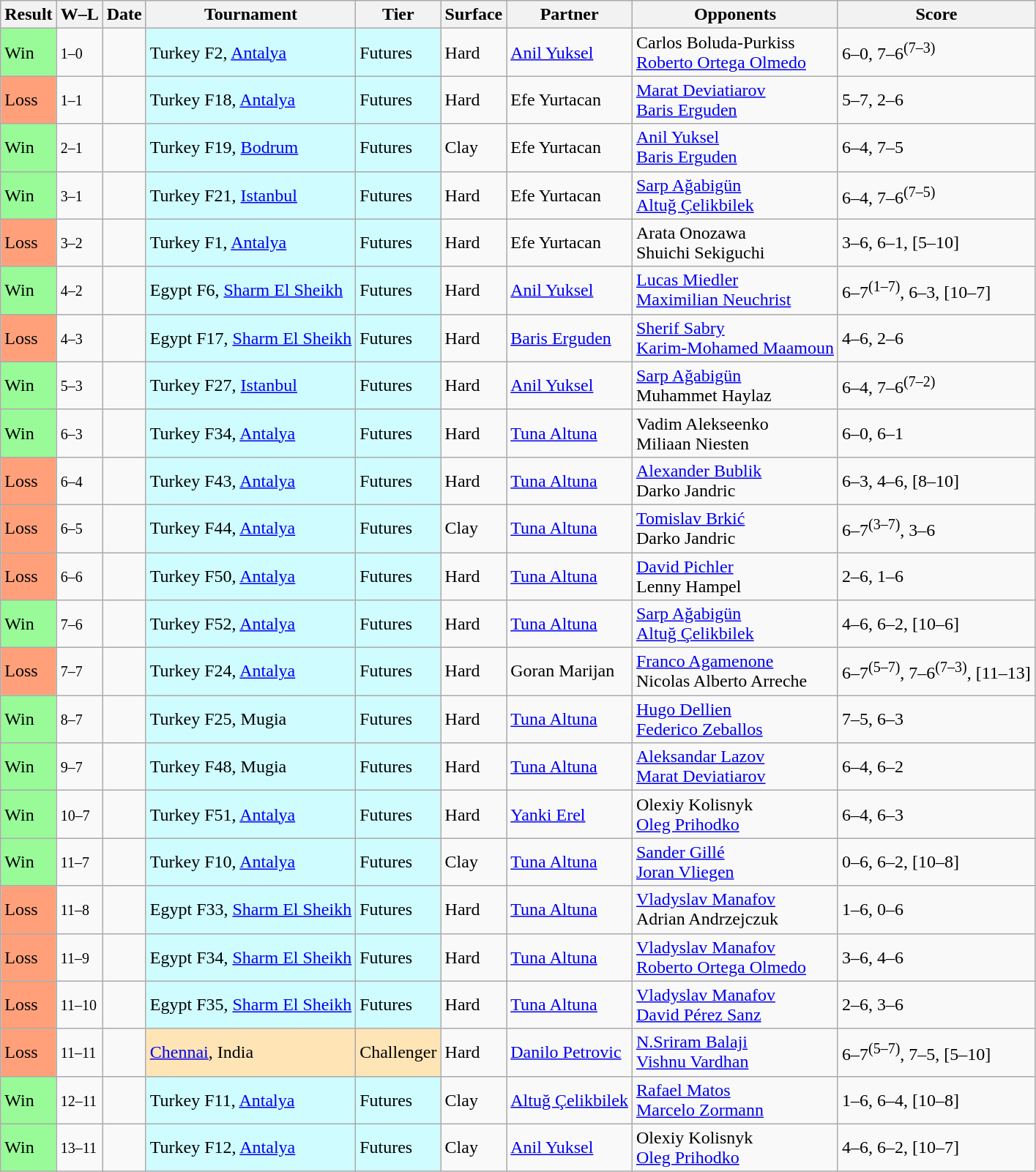<table class="sortable wikitable">
<tr>
<th>Result</th>
<th class="unsortable">W–L</th>
<th>Date</th>
<th>Tournament</th>
<th>Tier</th>
<th>Surface</th>
<th>Partner</th>
<th>Opponents</th>
<th class="unsortable">Score</th>
</tr>
<tr>
<td bgcolor=98FB98>Win</td>
<td><small>1–0</small></td>
<td></td>
<td style="background:#cffcff;">Turkey F2, <a href='#'>Antalya</a></td>
<td style="background:#cffcff;">Futures</td>
<td>Hard</td>
<td> <a href='#'>Anil Yuksel</a></td>
<td> Carlos Boluda-Purkiss <br> <a href='#'>Roberto Ortega Olmedo</a></td>
<td>6–0, 7–6<sup>(7–3)</sup></td>
</tr>
<tr>
<td bgcolor=FFA07A>Loss</td>
<td><small>1–1</small></td>
<td></td>
<td style="background:#cffcff;">Turkey F18, <a href='#'>Antalya</a></td>
<td style="background:#cffcff;">Futures</td>
<td>Hard</td>
<td> Efe Yurtacan</td>
<td> <a href='#'>Marat Deviatiarov</a> <br> <a href='#'>Baris Erguden</a></td>
<td>5–7, 2–6</td>
</tr>
<tr>
<td bgcolor=98FB98>Win</td>
<td><small>2–1</small></td>
<td></td>
<td style="background:#cffcff;">Turkey F19, <a href='#'>Bodrum</a></td>
<td style="background:#cffcff;">Futures</td>
<td>Clay</td>
<td> Efe Yurtacan</td>
<td> <a href='#'>Anil Yuksel</a> <br> <a href='#'>Baris Erguden</a></td>
<td>6–4, 7–5</td>
</tr>
<tr>
<td bgcolor=98FB98>Win</td>
<td><small>3–1</small></td>
<td></td>
<td style="background:#cffcff;">Turkey F21, <a href='#'>Istanbul</a></td>
<td style="background:#cffcff;">Futures</td>
<td>Hard</td>
<td> Efe Yurtacan</td>
<td> <a href='#'>Sarp Ağabigün</a> <br> <a href='#'>Altuğ Çelikbilek</a></td>
<td>6–4, 7–6<sup>(7–5)</sup></td>
</tr>
<tr>
<td bgcolor=FFA07A>Loss</td>
<td><small>3–2</small></td>
<td></td>
<td style="background:#cffcff;">Turkey F1, <a href='#'>Antalya</a></td>
<td style="background:#cffcff;">Futures</td>
<td>Hard</td>
<td> Efe Yurtacan</td>
<td> Arata Onozawa <br> Shuichi Sekiguchi</td>
<td>3–6, 6–1, [5–10]</td>
</tr>
<tr>
<td bgcolor=98FB98>Win</td>
<td><small>4–2</small></td>
<td></td>
<td style="background:#cffcff;">Egypt F6, <a href='#'>Sharm El Sheikh</a></td>
<td style="background:#cffcff;">Futures</td>
<td>Hard</td>
<td> <a href='#'>Anil Yuksel</a></td>
<td> <a href='#'>Lucas Miedler</a> <br> <a href='#'>Maximilian Neuchrist</a></td>
<td>6–7<sup>(1–7)</sup>, 6–3, [10–7]</td>
</tr>
<tr>
<td bgcolor=FFA07A>Loss</td>
<td><small>4–3</small></td>
<td></td>
<td style="background:#cffcff;">Egypt F17, <a href='#'>Sharm El Sheikh</a></td>
<td style="background:#cffcff;">Futures</td>
<td>Hard</td>
<td> <a href='#'>Baris Erguden</a></td>
<td> <a href='#'>Sherif Sabry</a> <br> <a href='#'>Karim-Mohamed Maamoun</a></td>
<td>4–6, 2–6</td>
</tr>
<tr>
<td bgcolor=98FB98>Win</td>
<td><small>5–3</small></td>
<td></td>
<td style="background:#cffcff;">Turkey F27, <a href='#'>Istanbul</a></td>
<td style="background:#cffcff;">Futures</td>
<td>Hard</td>
<td> <a href='#'>Anil Yuksel</a></td>
<td> <a href='#'>Sarp Ağabigün</a> <br> Muhammet Haylaz</td>
<td>6–4, 7–6<sup>(7–2)</sup></td>
</tr>
<tr>
<td bgcolor=98FB98>Win</td>
<td><small>6–3</small></td>
<td></td>
<td style="background:#cffcff;">Turkey F34, <a href='#'>Antalya</a></td>
<td style="background:#cffcff;">Futures</td>
<td>Hard</td>
<td> <a href='#'>Tuna Altuna</a></td>
<td> Vadim Alekseenko <br> Miliaan Niesten</td>
<td>6–0, 6–1</td>
</tr>
<tr>
<td bgcolor=FFA07A>Loss</td>
<td><small>6–4</small></td>
<td></td>
<td style="background:#cffcff;">Turkey F43, <a href='#'>Antalya</a></td>
<td style="background:#cffcff;">Futures</td>
<td>Hard</td>
<td> <a href='#'>Tuna Altuna</a></td>
<td> <a href='#'>Alexander Bublik</a> <br> Darko Jandric</td>
<td>6–3, 4–6, [8–10]</td>
</tr>
<tr>
<td bgcolor=FFA07A>Loss</td>
<td><small>6–5</small></td>
<td></td>
<td style="background:#cffcff;">Turkey F44, <a href='#'>Antalya</a></td>
<td style="background:#cffcff;">Futures</td>
<td>Clay</td>
<td> <a href='#'>Tuna Altuna</a></td>
<td> <a href='#'>Tomislav Brkić</a> <br> Darko Jandric</td>
<td>6–7<sup>(3–7)</sup>, 3–6</td>
</tr>
<tr>
<td bgcolor=FFA07A>Loss</td>
<td><small>6–6</small></td>
<td></td>
<td style="background:#cffcff;">Turkey F50, <a href='#'>Antalya</a></td>
<td style="background:#cffcff;">Futures</td>
<td>Hard</td>
<td> <a href='#'>Tuna Altuna</a></td>
<td> <a href='#'>David Pichler</a> <br> Lenny Hampel</td>
<td>2–6, 1–6</td>
</tr>
<tr>
<td bgcolor=98FB98>Win</td>
<td><small>7–6</small></td>
<td></td>
<td style="background:#cffcff;">Turkey F52, <a href='#'>Antalya</a></td>
<td style="background:#cffcff;">Futures</td>
<td>Hard</td>
<td> <a href='#'>Tuna Altuna</a></td>
<td> <a href='#'>Sarp Ağabigün</a> <br> <a href='#'>Altuğ Çelikbilek</a></td>
<td>4–6, 6–2, [10–6]</td>
</tr>
<tr>
<td bgcolor=FFA07A>Loss</td>
<td><small>7–7</small></td>
<td></td>
<td style="background:#cffcff;">Turkey F24, <a href='#'>Antalya</a></td>
<td style="background:#cffcff;">Futures</td>
<td>Hard</td>
<td> Goran Marijan</td>
<td> <a href='#'>Franco Agamenone</a> <br> Nicolas Alberto Arreche</td>
<td>6–7<sup>(5–7)</sup>, 7–6<sup>(7–3)</sup>, [11–13]</td>
</tr>
<tr>
<td bgcolor=98FB98>Win</td>
<td><small>8–7</small></td>
<td></td>
<td style="background:#cffcff;">Turkey F25, Mugia</td>
<td style="background:#cffcff;">Futures</td>
<td>Hard</td>
<td> <a href='#'>Tuna Altuna</a></td>
<td> <a href='#'>Hugo Dellien</a> <br> <a href='#'>Federico Zeballos</a></td>
<td>7–5, 6–3</td>
</tr>
<tr>
<td bgcolor=98FB98>Win</td>
<td><small>9–7</small></td>
<td></td>
<td style="background:#cffcff;">Turkey F48, Mugia</td>
<td style="background:#cffcff;">Futures</td>
<td>Hard</td>
<td> <a href='#'>Tuna Altuna</a></td>
<td> <a href='#'>Aleksandar Lazov</a> <br> <a href='#'>Marat Deviatiarov</a></td>
<td>6–4, 6–2</td>
</tr>
<tr>
<td bgcolor=98FB98>Win</td>
<td><small>10–7</small></td>
<td></td>
<td style="background:#cffcff;">Turkey F51, <a href='#'>Antalya</a></td>
<td style="background:#cffcff;">Futures</td>
<td>Hard</td>
<td> <a href='#'>Yanki Erel</a></td>
<td> Olexiy Kolisnyk <br> <a href='#'>Oleg Prihodko</a></td>
<td>6–4, 6–3</td>
</tr>
<tr>
<td bgcolor=98FB98>Win</td>
<td><small>11–7</small></td>
<td></td>
<td style="background:#cffcff;">Turkey F10, <a href='#'>Antalya</a></td>
<td style="background:#cffcff;">Futures</td>
<td>Clay</td>
<td> <a href='#'>Tuna Altuna</a></td>
<td> <a href='#'>Sander Gillé</a> <br> <a href='#'>Joran Vliegen</a></td>
<td>0–6, 6–2, [10–8]</td>
</tr>
<tr>
<td bgcolor=FFA07A>Loss</td>
<td><small>11–8</small></td>
<td></td>
<td style="background:#cffcff;">Egypt F33, <a href='#'>Sharm El Sheikh</a></td>
<td style="background:#cffcff;">Futures</td>
<td>Hard</td>
<td> <a href='#'>Tuna Altuna</a></td>
<td> <a href='#'>Vladyslav Manafov</a> <br> Adrian Andrzejczuk</td>
<td>1–6, 0–6</td>
</tr>
<tr>
<td bgcolor=FFA07A>Loss</td>
<td><small>11–9</small></td>
<td></td>
<td style="background:#cffcff;">Egypt F34, <a href='#'>Sharm El Sheikh</a></td>
<td style="background:#cffcff;">Futures</td>
<td>Hard</td>
<td> <a href='#'>Tuna Altuna</a></td>
<td> <a href='#'>Vladyslav Manafov</a> <br> <a href='#'>Roberto Ortega Olmedo</a></td>
<td>3–6, 4–6</td>
</tr>
<tr>
<td bgcolor=FFA07A>Loss</td>
<td><small>11–10</small></td>
<td></td>
<td style="background:#cffcff;">Egypt F35, <a href='#'>Sharm El Sheikh</a></td>
<td style="background:#cffcff;">Futures</td>
<td>Hard</td>
<td> <a href='#'>Tuna Altuna</a></td>
<td> <a href='#'>Vladyslav Manafov</a> <br> <a href='#'>David Pérez Sanz</a></td>
<td>2–6, 3–6</td>
</tr>
<tr>
<td bgcolor=FFA07A>Loss</td>
<td><small>11–11</small></td>
<td></td>
<td style=background:moccasin;><a href='#'>Chennai</a>, India</td>
<td style=background:moccasin;>Challenger</td>
<td>Hard</td>
<td> <a href='#'>Danilo Petrovic</a></td>
<td> <a href='#'>N.Sriram Balaji</a> <br> <a href='#'>Vishnu Vardhan</a></td>
<td>6–7<sup>(5–7)</sup>, 7–5, [5–10]</td>
</tr>
<tr>
<td bgcolor=98FB98>Win</td>
<td><small>12–11</small></td>
<td></td>
<td style="background:#cffcff;">Turkey F11, <a href='#'>Antalya</a></td>
<td style="background:#cffcff;">Futures</td>
<td>Clay</td>
<td> <a href='#'>Altuğ Çelikbilek</a></td>
<td> <a href='#'>Rafael Matos</a> <br> <a href='#'>Marcelo Zormann</a></td>
<td>1–6, 6–4, [10–8]</td>
</tr>
<tr>
<td bgcolor=98FB98>Win</td>
<td><small>13–11</small></td>
<td></td>
<td style="background:#cffcff;">Turkey F12, <a href='#'>Antalya</a></td>
<td style="background:#cffcff;">Futures</td>
<td>Clay</td>
<td> <a href='#'>Anil Yuksel</a></td>
<td> Olexiy Kolisnyk <br> <a href='#'>Oleg Prihodko</a></td>
<td>4–6, 6–2, [10–7]</td>
</tr>
</table>
